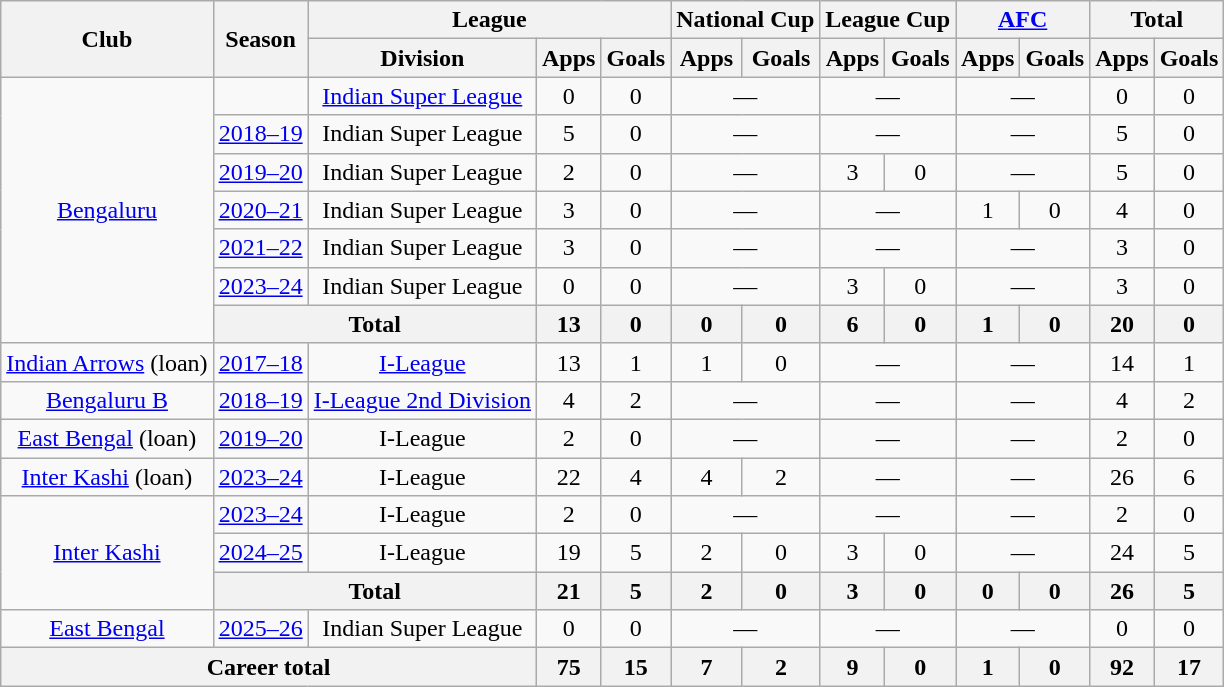<table class="wikitable" style="text-align: center">
<tr>
<th rowspan="2">Club</th>
<th rowspan="2">Season</th>
<th colspan="3">League</th>
<th colspan="2">National Cup</th>
<th colspan="2">League Cup</th>
<th colspan="2"><a href='#'>AFC</a></th>
<th colspan="2">Total</th>
</tr>
<tr>
<th>Division</th>
<th>Apps</th>
<th>Goals</th>
<th>Apps</th>
<th>Goals</th>
<th>Apps</th>
<th>Goals</th>
<th>Apps</th>
<th>Goals</th>
<th>Apps</th>
<th>Goals</th>
</tr>
<tr>
<td rowspan="7"><a href='#'>Bengaluru</a></td>
<td></td>
<td><a href='#'>Indian Super League</a></td>
<td>0</td>
<td>0</td>
<td colspan="2">—</td>
<td colspan="2">—</td>
<td colspan="2">—</td>
<td>0</td>
<td>0</td>
</tr>
<tr>
<td><a href='#'>2018–19</a></td>
<td>Indian Super League</td>
<td>5</td>
<td>0</td>
<td colspan="2">—</td>
<td colspan="2">—</td>
<td colspan="2">—</td>
<td>5</td>
<td>0</td>
</tr>
<tr>
<td><a href='#'>2019–20</a></td>
<td>Indian Super League</td>
<td>2</td>
<td>0</td>
<td colspan="2">—</td>
<td>3</td>
<td>0</td>
<td colspan="2">—</td>
<td>5</td>
<td>0</td>
</tr>
<tr>
<td><a href='#'>2020–21</a></td>
<td>Indian Super League</td>
<td>3</td>
<td>0</td>
<td colspan="2">—</td>
<td colspan="2">—</td>
<td>1</td>
<td>0</td>
<td>4</td>
<td>0</td>
</tr>
<tr>
<td><a href='#'>2021–22</a></td>
<td>Indian Super League</td>
<td>3</td>
<td>0</td>
<td colspan="2">—</td>
<td colspan="2">—</td>
<td colspan="2">—</td>
<td>3</td>
<td>0</td>
</tr>
<tr>
<td><a href='#'>2023–24</a></td>
<td>Indian Super League</td>
<td>0</td>
<td>0</td>
<td colspan="2">—</td>
<td>3</td>
<td>0</td>
<td colspan="2">—</td>
<td>3</td>
<td>0</td>
</tr>
<tr>
<th colspan="2">Total</th>
<th>13</th>
<th>0</th>
<th>0</th>
<th>0</th>
<th>6</th>
<th>0</th>
<th>1</th>
<th>0</th>
<th>20</th>
<th>0</th>
</tr>
<tr>
<td><a href='#'>Indian Arrows</a> (loan)</td>
<td><a href='#'>2017–18</a></td>
<td><a href='#'>I-League</a></td>
<td>13</td>
<td>1</td>
<td>1</td>
<td>0</td>
<td colspan="2">—</td>
<td colspan="2">—</td>
<td>14</td>
<td>1</td>
</tr>
<tr>
<td><a href='#'>Bengaluru B</a></td>
<td><a href='#'>2018–19</a></td>
<td><a href='#'>I-League 2nd Division</a></td>
<td>4</td>
<td>2</td>
<td colspan="2">—</td>
<td colspan="2">—</td>
<td colspan="2">—</td>
<td>4</td>
<td>2</td>
</tr>
<tr>
<td><a href='#'>East Bengal</a> (loan)</td>
<td><a href='#'>2019–20</a></td>
<td>I-League</td>
<td>2</td>
<td>0</td>
<td colspan="2">—</td>
<td colspan="2">—</td>
<td colspan="2">—</td>
<td>2</td>
<td>0</td>
</tr>
<tr>
<td><a href='#'>Inter Kashi</a> (loan)</td>
<td><a href='#'>2023–24</a></td>
<td>I-League</td>
<td>22</td>
<td>4</td>
<td>4</td>
<td>2</td>
<td colspan="2">—</td>
<td colspan="2">—</td>
<td>26</td>
<td>6</td>
</tr>
<tr>
<td rowspan="3"><a href='#'>Inter Kashi</a></td>
<td><a href='#'>2023–24</a></td>
<td>I-League</td>
<td>2</td>
<td>0</td>
<td colspan="2">—</td>
<td colspan="2">—</td>
<td colspan="2">—</td>
<td>2</td>
<td>0</td>
</tr>
<tr>
<td><a href='#'>2024–25</a></td>
<td>I-League</td>
<td>19</td>
<td>5</td>
<td>2</td>
<td>0</td>
<td>3</td>
<td>0</td>
<td colspan="2">—</td>
<td>24</td>
<td>5</td>
</tr>
<tr>
<th colspan="2">Total</th>
<th>21</th>
<th>5</th>
<th>2</th>
<th>0</th>
<th>3</th>
<th>0</th>
<th>0</th>
<th>0</th>
<th>26</th>
<th>5</th>
</tr>
<tr>
<td><a href='#'>East Bengal</a></td>
<td><a href='#'>2025–26</a></td>
<td>Indian Super League</td>
<td>0</td>
<td>0</td>
<td colspan="2">—</td>
<td colspan="2">—</td>
<td colspan="2">—</td>
<td>0</td>
<td>0</td>
</tr>
<tr>
<th colspan="3">Career total</th>
<th>75</th>
<th>15</th>
<th>7</th>
<th>2</th>
<th>9</th>
<th>0</th>
<th>1</th>
<th>0</th>
<th>92</th>
<th>17</th>
</tr>
</table>
